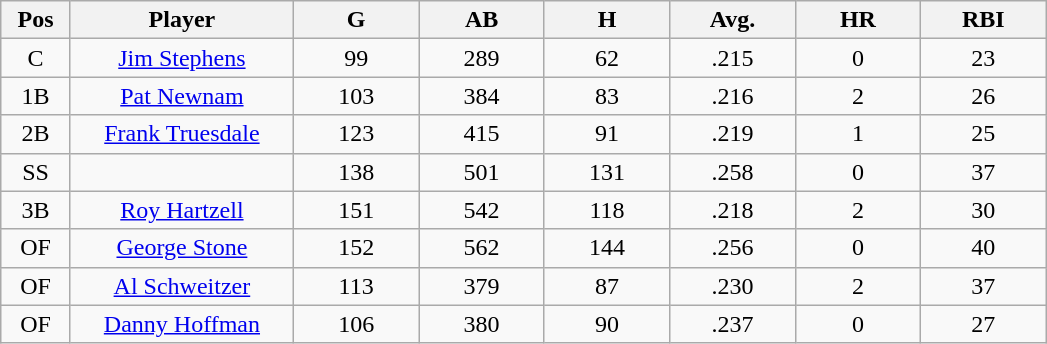<table class="wikitable sortable">
<tr>
<th bgcolor="#DDDDFF" width="5%">Pos</th>
<th bgcolor="#DDDDFF" width="16%">Player</th>
<th bgcolor="#DDDDFF" width="9%">G</th>
<th bgcolor="#DDDDFF" width="9%">AB</th>
<th bgcolor="#DDDDFF" width="9%">H</th>
<th bgcolor="#DDDDFF" width="9%">Avg.</th>
<th bgcolor="#DDDDFF" width="9%">HR</th>
<th bgcolor="#DDDDFF" width="9%">RBI</th>
</tr>
<tr align="center">
<td>C</td>
<td><a href='#'>Jim Stephens</a></td>
<td>99</td>
<td>289</td>
<td>62</td>
<td>.215</td>
<td>0</td>
<td>23</td>
</tr>
<tr align=center>
<td>1B</td>
<td><a href='#'>Pat Newnam</a></td>
<td>103</td>
<td>384</td>
<td>83</td>
<td>.216</td>
<td>2</td>
<td>26</td>
</tr>
<tr align=center>
<td>2B</td>
<td><a href='#'>Frank Truesdale</a></td>
<td>123</td>
<td>415</td>
<td>91</td>
<td>.219</td>
<td>1</td>
<td>25</td>
</tr>
<tr align=center>
<td>SS</td>
<td></td>
<td>138</td>
<td>501</td>
<td>131</td>
<td>.258</td>
<td>0</td>
<td>37</td>
</tr>
<tr align="center">
<td>3B</td>
<td><a href='#'>Roy Hartzell</a></td>
<td>151</td>
<td>542</td>
<td>118</td>
<td>.218</td>
<td>2</td>
<td>30</td>
</tr>
<tr align=center>
<td>OF</td>
<td><a href='#'>George Stone</a></td>
<td>152</td>
<td>562</td>
<td>144</td>
<td>.256</td>
<td>0</td>
<td>40</td>
</tr>
<tr align=center>
<td>OF</td>
<td><a href='#'>Al Schweitzer</a></td>
<td>113</td>
<td>379</td>
<td>87</td>
<td>.230</td>
<td>2</td>
<td>37</td>
</tr>
<tr align=center>
<td>OF</td>
<td><a href='#'>Danny Hoffman</a></td>
<td>106</td>
<td>380</td>
<td>90</td>
<td>.237</td>
<td>0</td>
<td>27</td>
</tr>
</table>
